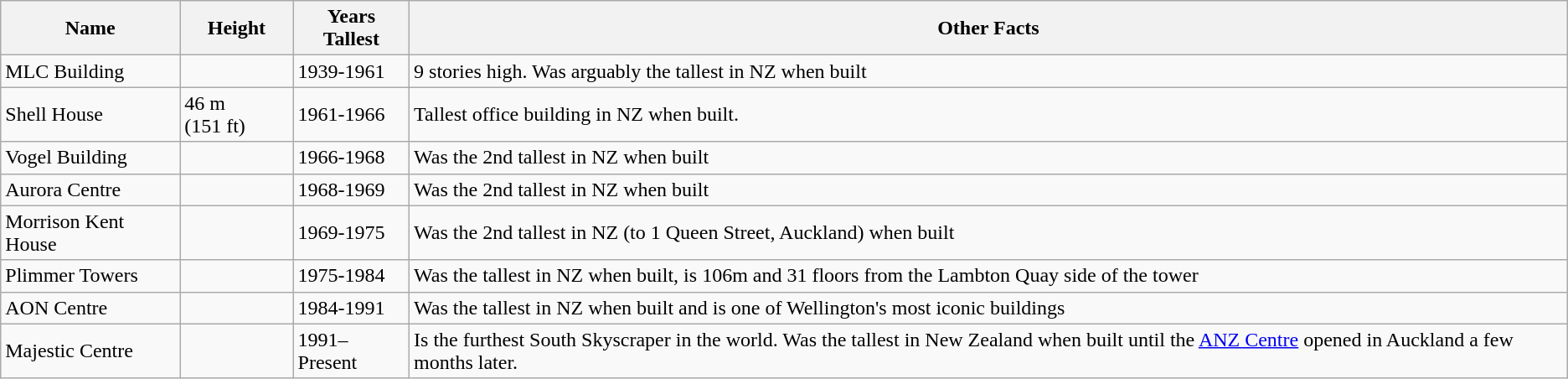<table class="wikitable">
<tr>
<th>Name</th>
<th>Height</th>
<th>Years Tallest</th>
<th>Other Facts</th>
</tr>
<tr>
<td>MLC Building</td>
<td></td>
<td>1939-1961</td>
<td>9 stories high. Was arguably the tallest in NZ when built</td>
</tr>
<tr>
<td>Shell House</td>
<td>46 m (151 ft)</td>
<td>1961-1966</td>
<td>Tallest office building in NZ when built.</td>
</tr>
<tr>
<td>Vogel Building</td>
<td></td>
<td>1966-1968</td>
<td>Was the 2nd tallest in NZ when built</td>
</tr>
<tr>
<td>Aurora Centre</td>
<td></td>
<td>1968-1969</td>
<td>Was the 2nd tallest in NZ when built</td>
</tr>
<tr>
<td>Morrison Kent House</td>
<td></td>
<td>1969-1975</td>
<td>Was the 2nd tallest in NZ (to 1 Queen Street, Auckland) when built</td>
</tr>
<tr>
<td>Plimmer Towers</td>
<td></td>
<td>1975-1984</td>
<td>Was the tallest in NZ when built, is 106m and 31 floors from the Lambton Quay side of the tower</td>
</tr>
<tr>
<td>AON Centre</td>
<td></td>
<td>1984-1991</td>
<td>Was the tallest in NZ when built and is one of Wellington's most iconic buildings</td>
</tr>
<tr>
<td>Majestic Centre</td>
<td></td>
<td>1991–Present</td>
<td>Is the furthest South Skyscraper in the world.  Was the tallest in New Zealand when built until the <a href='#'>ANZ Centre</a> opened in Auckland a few months later.</td>
</tr>
</table>
